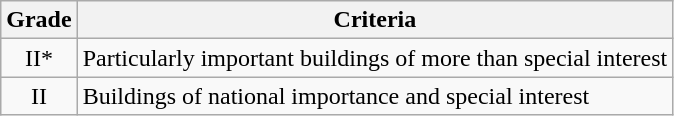<table class="wikitable">
<tr>
<th>Grade</th>
<th>Criteria</th>
</tr>
<tr>
<td align="center" >II*</td>
<td>Particularly important buildings of more than special interest</td>
</tr>
<tr>
<td align="center" >II</td>
<td>Buildings of national importance and special interest</td>
</tr>
</table>
